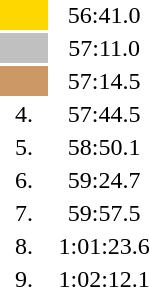<table style="text-align:center">
<tr>
<td width=30 bgcolor=gold></td>
<td align=left></td>
<td width=60>56:41.0</td>
</tr>
<tr>
<td bgcolor=silver></td>
<td align=left></td>
<td>57:11.0</td>
</tr>
<tr>
<td bgcolor=cc9966></td>
<td align=left></td>
<td>57:14.5</td>
</tr>
<tr>
<td>4.</td>
<td align=left></td>
<td>57:44.5</td>
</tr>
<tr>
<td>5.</td>
<td align=left></td>
<td>58:50.1</td>
</tr>
<tr>
<td>6.</td>
<td align=left></td>
<td>59:24.7</td>
</tr>
<tr>
<td>7.</td>
<td align=left></td>
<td>59:57.5</td>
</tr>
<tr>
<td>8.</td>
<td align=left></td>
<td>1:01:23.6</td>
</tr>
<tr>
<td>9.</td>
<td align=left></td>
<td>1:02:12.1</td>
</tr>
</table>
